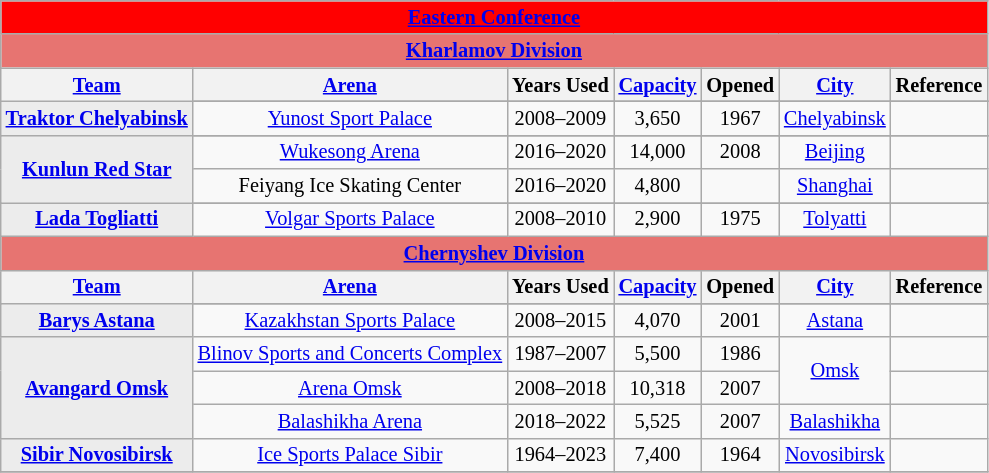<table class="wikitable" style="font-size: 85%; text-align: center;">
<tr>
<td style="background: #FF0000" align="center" colspan="7"><strong><span><a href='#'>Eastern Conference</a></span></strong></td>
</tr>
<tr>
<td style="background: #E77471" align="center" colspan="7"><strong><span><a href='#'>Kharlamov Division</a></span></strong></td>
</tr>
<tr>
<th><a href='#'>Team</a></th>
<th><a href='#'>Arena</a></th>
<th>Years Used</th>
<th><a href='#'>Capacity</a></th>
<th>Opened</th>
<th><a href='#'>City</a></th>
<th>Reference</th>
</tr>
<tr>
<th style="background: #ececec;" rowspan=2><a href='#'>Traktor Chelyabinsk</a></th>
</tr>
<tr>
<td><a href='#'>Yunost Sport Palace</a></td>
<td>2008–2009</td>
<td>3,650</td>
<td>1967</td>
<td><a href='#'>Chelyabinsk</a></td>
<td></td>
</tr>
<tr>
<th style="background: #ececec;" rowspan=3><a href='#'>Kunlun Red Star</a></th>
</tr>
<tr>
<td><a href='#'>Wukesong Arena</a></td>
<td>2016–2020</td>
<td>14,000</td>
<td>2008</td>
<td><a href='#'>Beijing</a></td>
<td></td>
</tr>
<tr>
<td>Feiyang Ice Skating Center</td>
<td>2016–2020</td>
<td>4,800</td>
<td></td>
<td><a href='#'>Shanghai</a></td>
<td></td>
</tr>
<tr>
<th style="background: #ececec;" rowspan=2><a href='#'>Lada Togliatti</a></th>
</tr>
<tr>
<td><a href='#'>Volgar Sports Palace</a></td>
<td>2008–2010</td>
<td>2,900</td>
<td>1975</td>
<td><a href='#'>Tolyatti</a></td>
<td></td>
</tr>
<tr>
<td style="background: #E77471" align="center" colspan="7"><strong><span><a href='#'>Chernyshev Division</a></span></strong></td>
</tr>
<tr>
<th><a href='#'>Team</a></th>
<th><a href='#'>Arena</a></th>
<th>Years Used</th>
<th><a href='#'>Capacity</a></th>
<th>Opened</th>
<th><a href='#'>City</a></th>
<th>Reference</th>
</tr>
<tr>
<th style="background: #ececec;" rowspan=2><a href='#'>Barys Astana</a></th>
</tr>
<tr>
<td><a href='#'>Kazakhstan Sports Palace</a></td>
<td>2008–2015</td>
<td>4,070</td>
<td>2001</td>
<td><a href='#'>Astana</a></td>
<td></td>
</tr>
<tr>
<th style="background: #ececec;" rowspan=3><a href='#'>Avangard Omsk</a></th>
<td><a href='#'>Blinov Sports and Concerts Complex</a></td>
<td>1987–2007</td>
<td>5,500</td>
<td>1986</td>
<td rowspan=2><a href='#'>Omsk</a></td>
<td></td>
</tr>
<tr>
<td><a href='#'>Arena Omsk</a></td>
<td>2008–2018</td>
<td>10,318</td>
<td>2007</td>
<td></td>
</tr>
<tr>
<td><a href='#'>Balashikha Arena</a></td>
<td>2018–2022</td>
<td>5,525</td>
<td>2007</td>
<td><a href='#'>Balashikha</a></td>
<td></td>
</tr>
<tr>
<th style="background: #ececec;"><a href='#'>Sibir Novosibirsk</a></th>
<td><a href='#'>Ice Sports Palace Sibir</a></td>
<td>1964–2023</td>
<td>7,400</td>
<td>1964</td>
<td><a href='#'>Novosibirsk</a></td>
<td></td>
</tr>
<tr>
</tr>
</table>
